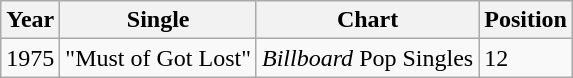<table class="wikitable">
<tr>
<th scope="col">Year</th>
<th scope="col">Single</th>
<th scope="col">Chart</th>
<th scope="col">Position</th>
</tr>
<tr>
<td>1975</td>
<td>"Must of Got Lost"</td>
<td><em>Billboard</em> Pop Singles</td>
<td>12</td>
</tr>
</table>
